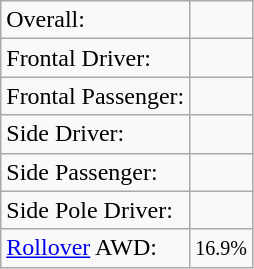<table class="wikitable">
<tr>
<td>Overall:</td>
<td></td>
</tr>
<tr>
<td>Frontal Driver:</td>
<td></td>
</tr>
<tr>
<td>Frontal Passenger:</td>
<td></td>
</tr>
<tr>
<td>Side Driver:</td>
<td></td>
</tr>
<tr>
<td>Side Passenger:</td>
<td></td>
</tr>
<tr>
<td>Side Pole Driver:</td>
<td></td>
</tr>
<tr>
<td><a href='#'>Rollover</a> AWD:</td>
<td> <small>16.9%</small></td>
</tr>
</table>
